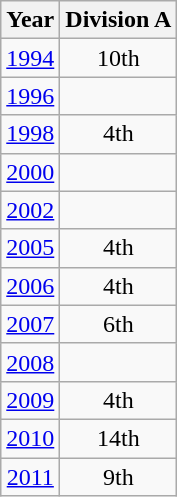<table class="wikitable" style="text-align:center">
<tr>
<th>Year</th>
<th>Division A</th>
</tr>
<tr>
<td><a href='#'>1994</a></td>
<td>10th</td>
</tr>
<tr>
<td><a href='#'>1996</a></td>
<td></td>
</tr>
<tr>
<td><a href='#'>1998</a></td>
<td>4th</td>
</tr>
<tr>
<td><a href='#'>2000</a></td>
<td></td>
</tr>
<tr>
<td><a href='#'>2002</a></td>
<td></td>
</tr>
<tr>
<td><a href='#'>2005</a></td>
<td>4th</td>
</tr>
<tr>
<td><a href='#'>2006</a></td>
<td>4th</td>
</tr>
<tr>
<td><a href='#'>2007</a></td>
<td>6th</td>
</tr>
<tr>
<td><a href='#'>2008</a></td>
<td></td>
</tr>
<tr>
<td><a href='#'>2009</a></td>
<td>4th</td>
</tr>
<tr>
<td><a href='#'>2010</a></td>
<td>14th</td>
</tr>
<tr>
<td><a href='#'>2011</a></td>
<td>9th</td>
</tr>
</table>
